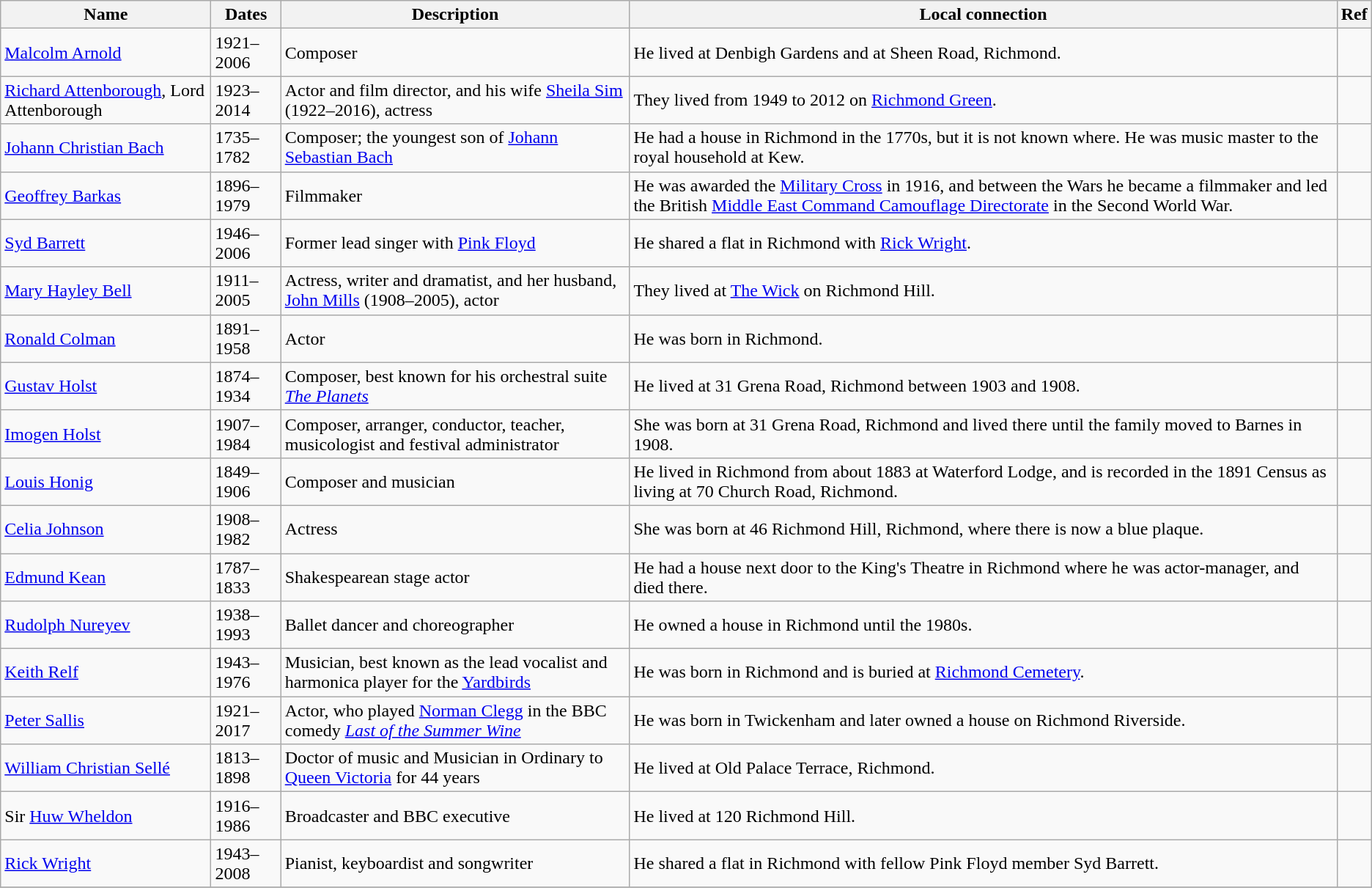<table class="wikitable sortable">
<tr>
<th width=>Name</th>
<th width=>Dates</th>
<th width=>Description</th>
<th width=>Local connection</th>
<th width=>Ref</th>
</tr>
<tr>
<td><a href='#'>Malcolm Arnold</a></td>
<td>1921–2006</td>
<td>Composer</td>
<td>He lived at Denbigh Gardens and at Sheen Road, Richmond.</td>
<td></td>
</tr>
<tr>
<td><a href='#'>Richard Attenborough</a>, Lord Attenborough</td>
<td>1923–2014</td>
<td>Actor and film director, and his wife <a href='#'>Sheila Sim</a> (1922–2016), actress</td>
<td>They lived from 1949 to 2012 on <a href='#'>Richmond Green</a>.</td>
<td></td>
</tr>
<tr>
<td><a href='#'>Johann Christian Bach</a></td>
<td>1735–1782</td>
<td>Composer; the youngest son of <a href='#'>Johann Sebastian Bach</a></td>
<td>He had a house in Richmond in the 1770s, but it is not known where. He was music master to the royal household at Kew.</td>
<td></td>
</tr>
<tr>
<td><a href='#'>Geoffrey Barkas</a></td>
<td>1896–1979</td>
<td>Filmmaker</td>
<td>He was awarded the <a href='#'>Military Cross</a> in 1916, and between the Wars he became a filmmaker and led the British <a href='#'>Middle East Command Camouflage Directorate</a> in the Second World War.</td>
</tr>
<tr>
<td><a href='#'>Syd Barrett</a></td>
<td>1946–2006</td>
<td>Former lead singer with <a href='#'>Pink Floyd</a></td>
<td>He shared a flat in Richmond with <a href='#'>Rick Wright</a>.</td>
<td></td>
</tr>
<tr>
<td><a href='#'>Mary Hayley Bell</a></td>
<td>1911–2005</td>
<td>Actress, writer and dramatist, and her husband, <a href='#'>John Mills</a> (1908–2005), actor</td>
<td>They lived at <a href='#'>The Wick</a> on Richmond Hill.</td>
<td></td>
</tr>
<tr>
<td><a href='#'>Ronald Colman</a></td>
<td>1891–1958</td>
<td>Actor</td>
<td>He was born in Richmond.</td>
<td></td>
</tr>
<tr>
<td><a href='#'>Gustav Holst</a></td>
<td>1874–1934</td>
<td>Composer, best known for his orchestral suite <em><a href='#'>The Planets</a></em></td>
<td>He lived at 31 Grena Road, Richmond between 1903 and 1908.</td>
<td></td>
</tr>
<tr>
<td><a href='#'>Imogen Holst</a></td>
<td>1907–1984</td>
<td>Composer, arranger, conductor, teacher, musicologist and festival administrator</td>
<td>She was born at 31 Grena Road, Richmond and lived there until the family moved to Barnes in 1908.</td>
<td></td>
</tr>
<tr>
<td><a href='#'>Louis Honig</a></td>
<td>1849–1906</td>
<td>Composer and musician</td>
<td>He lived in Richmond from about 1883 at Waterford Lodge, and is recorded in the 1891 Census as living at 70 Church Road, Richmond.</td>
<td></td>
</tr>
<tr>
<td><a href='#'>Celia Johnson</a></td>
<td>1908–1982</td>
<td>Actress</td>
<td>She was born at 46 Richmond Hill, Richmond, where there is now a blue plaque.</td>
<td></td>
</tr>
<tr>
<td><a href='#'>Edmund Kean</a></td>
<td>1787–1833</td>
<td>Shakespearean stage actor</td>
<td>He had a house next door to the King's Theatre in Richmond where he was actor-manager, and died there.</td>
<td></td>
</tr>
<tr>
<td><a href='#'>Rudolph Nureyev</a></td>
<td>1938–1993</td>
<td>Ballet dancer and choreographer</td>
<td>He owned a house in Richmond until the 1980s.</td>
<td></td>
</tr>
<tr>
<td><a href='#'>Keith Relf</a></td>
<td>1943–1976</td>
<td>Musician, best known as the lead vocalist and harmonica player for the <a href='#'>Yardbirds</a></td>
<td>He was born in Richmond and is buried at <a href='#'>Richmond Cemetery</a>.</td>
<td></td>
</tr>
<tr>
<td><a href='#'>Peter Sallis</a></td>
<td>1921–2017</td>
<td>Actor, who played <a href='#'>Norman Clegg</a> in the BBC comedy <em><a href='#'>Last of the Summer Wine</a></em></td>
<td>He was born in Twickenham and later owned a house on Richmond Riverside.</td>
<td></td>
</tr>
<tr>
<td><a href='#'>William Christian Sellé</a></td>
<td>1813–1898</td>
<td>Doctor of music and Musician in Ordinary to <a href='#'>Queen Victoria</a> for 44 years</td>
<td>He lived at Old Palace Terrace, Richmond.</td>
<td></td>
</tr>
<tr>
<td>Sir <a href='#'>Huw Wheldon</a></td>
<td>1916–1986</td>
<td>Broadcaster and BBC executive</td>
<td>He lived at 120 Richmond Hill.</td>
<td></td>
</tr>
<tr>
<td><a href='#'>Rick Wright</a></td>
<td>1943–2008</td>
<td>Pianist, keyboardist and songwriter</td>
<td>He shared a flat in Richmond with fellow Pink Floyd member Syd Barrett.</td>
<td></td>
</tr>
<tr>
</tr>
</table>
